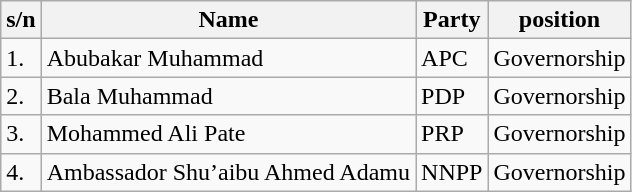<table class="wikitable">
<tr>
<th>s/n</th>
<th>Name</th>
<th>Party</th>
<th>position</th>
</tr>
<tr>
<td>1.</td>
<td>Abubakar Muhammad</td>
<td>APC</td>
<td>Governorship</td>
</tr>
<tr>
<td>2.</td>
<td>Bala Muhammad</td>
<td>PDP</td>
<td>Governorship</td>
</tr>
<tr>
<td>3.</td>
<td>Mohammed Ali Pate</td>
<td>PRP</td>
<td>Governorship</td>
</tr>
<tr>
<td>4.</td>
<td>Ambassador Shu’aibu Ahmed Adamu</td>
<td>NNPP</td>
<td>Governorship</td>
</tr>
</table>
